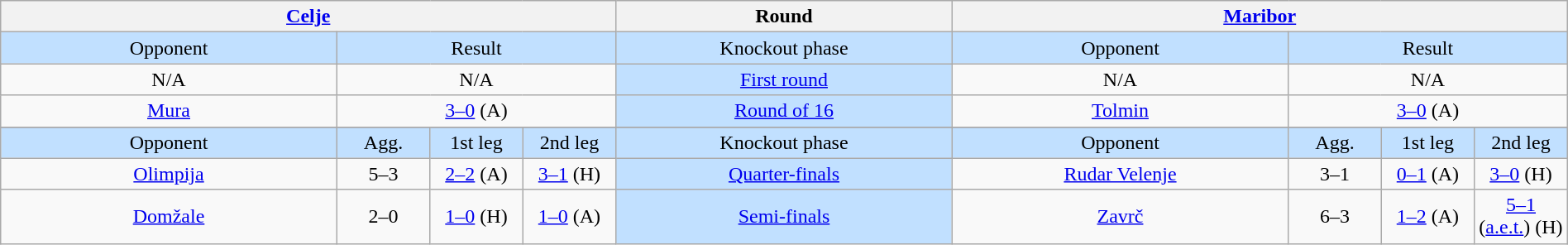<table class="wikitable" width="100%" style="text-align:center">
<tr>
<th colspan=4 width="200"><a href='#'>Celje</a></th>
<th width="200">Round</th>
<th colspan=4 width="200"><a href='#'>Maribor</a></th>
</tr>
<tr bgcolor=#c1e0ff>
<td>Opponent</td>
<td colspan=3>Result</td>
<td>Knockout phase</td>
<td>Opponent</td>
<td colspan=3>Result</td>
</tr>
<tr>
<td>N/A</td>
<td colspan=3>N/A</td>
<td bgcolor=#c1e0ff><a href='#'>First round</a></td>
<td>N/A</td>
<td colspan=3>N/A</td>
</tr>
<tr>
<td align=center><a href='#'>Mura</a></td>
<td colspan=3><a href='#'>3–0</a> (A)</td>
<td bgcolor=#c1e0ff><a href='#'>Round of 16</a></td>
<td align=center><a href='#'>Tolmin</a></td>
<td colspan=3><a href='#'>3–0</a> (A)</td>
</tr>
<tr>
</tr>
<tr bgcolor=#c1e0ff>
<td width="200">Opponent</td>
<td width="50">Agg.</td>
<td width="50">1st leg</td>
<td width="50">2nd leg</td>
<td width="200">Knockout phase</td>
<td width="200">Opponent</td>
<td width="50">Agg.</td>
<td width="50">1st leg</td>
<td width="50">2nd leg</td>
</tr>
<tr>
<td align=center><a href='#'>Olimpija</a></td>
<td>5–3</td>
<td><a href='#'>2–2</a> (A)</td>
<td><a href='#'>3–1</a> (H)</td>
<td bgcolor=#c1e0ff><a href='#'>Quarter-finals</a></td>
<td align=center><a href='#'>Rudar Velenje</a></td>
<td>3–1</td>
<td><a href='#'>0–1</a> (A)</td>
<td><a href='#'>3–0</a> (H)</td>
</tr>
<tr>
<td align=center><a href='#'>Domžale</a></td>
<td>2–0</td>
<td><a href='#'>1–0</a> (H)</td>
<td><a href='#'>1–0</a> (A)</td>
<td bgcolor=#c1e0ff><a href='#'>Semi-finals</a></td>
<td align=center><a href='#'>Zavrč</a></td>
<td>6–3</td>
<td><a href='#'>1–2</a> (A)</td>
<td><a href='#'>5–1</a> (<a href='#'>a.e.t.</a>) (H)</td>
</tr>
</table>
